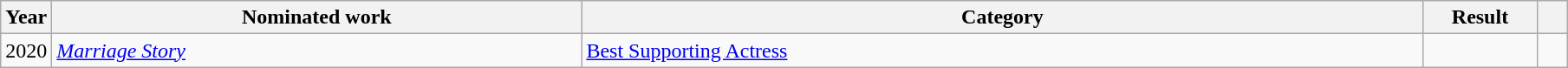<table class="wikitable sortable">
<tr>
<th scope="col" style="width:1em;">Year</th>
<th scope="col" style="width:25em;">Nominated work</th>
<th scope="col" style="width:40em;">Category</th>
<th scope="col" style="width:5em;">Result</th>
<th scope="col" style="width:1em;"class="unsortable"></th>
</tr>
<tr>
<td>2020</td>
<td><em><a href='#'>Marriage Story</a></em></td>
<td><a href='#'>Best Supporting Actress</a></td>
<td></td>
<td></td>
</tr>
</table>
